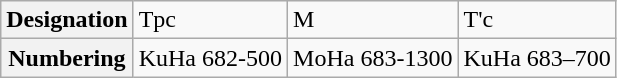<table class="wikitable">
<tr>
<th>Designation</th>
<td>Tpc</td>
<td>M</td>
<td>T'c</td>
</tr>
<tr>
<th>Numbering</th>
<td>KuHa 682-500</td>
<td>MoHa 683-1300</td>
<td>KuHa 683–700</td>
</tr>
</table>
